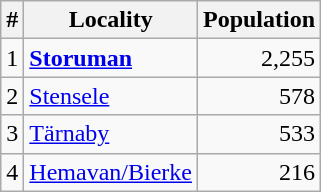<table class="wikitable">
<tr>
<th>#</th>
<th>Locality</th>
<th>Population</th>
</tr>
<tr>
<td>1</td>
<td><strong><a href='#'>Storuman</a></strong></td>
<td align="right">2,255</td>
</tr>
<tr>
<td>2</td>
<td><a href='#'>Stensele</a></td>
<td align="right">578</td>
</tr>
<tr>
<td>3</td>
<td><a href='#'>Tärnaby</a></td>
<td align="right">533</td>
</tr>
<tr>
<td>4</td>
<td><a href='#'>Hemavan/Bierke</a></td>
<td align="right">216</td>
</tr>
</table>
